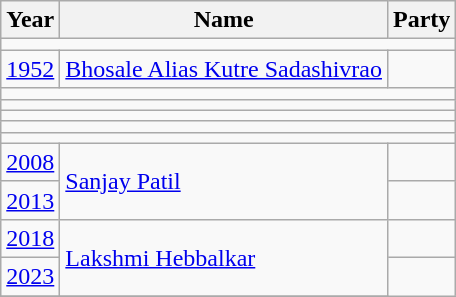<table class="wikitable">
<tr>
<th>Year</th>
<th>Name</th>
<th colspan=2>Party</th>
</tr>
<tr>
<td colspan="4"></td>
</tr>
<tr>
<td><a href='#'>1952</a></td>
<td><a href='#'>Bhosale Alias Kutre Sadashivrao</a></td>
<td></td>
</tr>
<tr>
<td colspan="4"></td>
</tr>
<tr>
<td colspan="4"></td>
</tr>
<tr>
<td colspan="4"></td>
</tr>
<tr>
<td colspan="4"></td>
</tr>
<tr>
<td colspan="4"></td>
</tr>
<tr>
<td><a href='#'>2008</a></td>
<td rowspan=2><a href='#'>Sanjay Patil</a></td>
<td></td>
</tr>
<tr>
<td><a href='#'>2013</a></td>
</tr>
<tr>
<td><a href='#'>2018</a></td>
<td rowspan=2><a href='#'>Lakshmi Hebbalkar</a></td>
<td></td>
</tr>
<tr>
<td><a href='#'>2023</a></td>
</tr>
<tr>
</tr>
</table>
